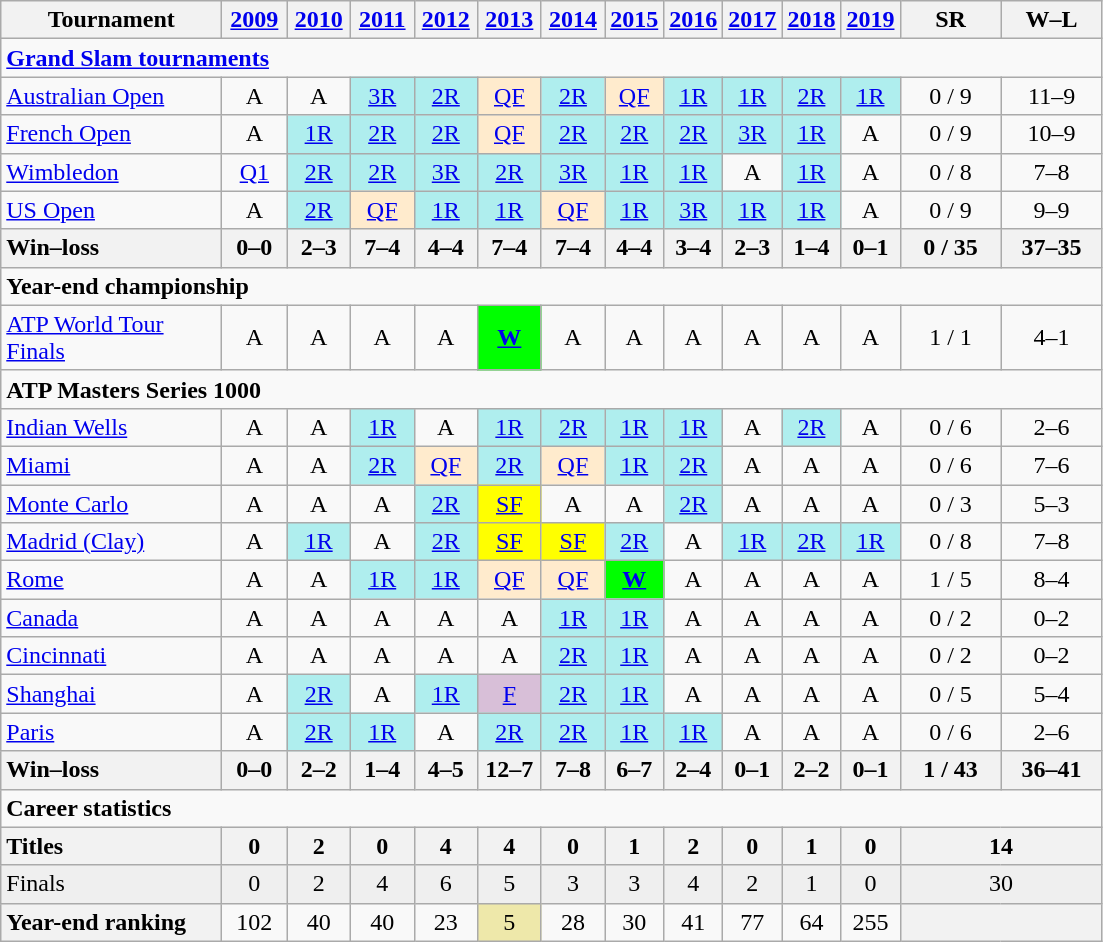<table class=wikitable style=text-align:center>
<tr>
<th width=140>Tournament</th>
<th width=36><a href='#'>2009</a></th>
<th width=35><a href='#'>2010</a></th>
<th width=35><a href='#'>2011</a></th>
<th width=35><a href='#'>2012</a></th>
<th width=35><a href='#'>2013</a></th>
<th width=35><a href='#'>2014</a></th>
<th><a href='#'>2015</a></th>
<th><a href='#'>2016</a></th>
<th><a href='#'>2017</a></th>
<th><a href='#'>2018</a></th>
<th><a href='#'>2019</a></th>
<th width=60>SR</th>
<th width=60>W–L</th>
</tr>
<tr>
<td colspan=33 align=left><strong><a href='#'>Grand Slam tournaments</a></strong></td>
</tr>
<tr>
<td align=left><a href='#'>Australian Open</a></td>
<td>A</td>
<td>A</td>
<td bgcolor=afeeee><a href='#'>3R</a></td>
<td bgcolor=afeeee><a href='#'>2R</a></td>
<td bgcolor=ffebcd><a href='#'>QF</a></td>
<td bgcolor=afeeee><a href='#'>2R</a></td>
<td bgcolor=ffebcd><a href='#'>QF</a></td>
<td bgcolor=afeeee><a href='#'>1R</a></td>
<td bgcolor=afeeee><a href='#'>1R</a></td>
<td bgcolor=afeeee><a href='#'>2R</a></td>
<td bgcolor=afeeee><a href='#'>1R</a></td>
<td>0 / 9</td>
<td>11–9</td>
</tr>
<tr>
<td align=left><a href='#'>French Open</a></td>
<td>A</td>
<td bgcolor=afeeee><a href='#'>1R</a></td>
<td bgcolor=afeeee><a href='#'>2R</a></td>
<td bgcolor=afeeee><a href='#'>2R</a></td>
<td bgcolor=ffebcd><a href='#'>QF</a></td>
<td bgcolor=afeeee><a href='#'>2R</a></td>
<td bgcolor=afeeee><a href='#'>2R</a></td>
<td bgcolor=afeeee><a href='#'>2R</a></td>
<td bgcolor=afeeee><a href='#'>3R</a></td>
<td bgcolor=afeeee><a href='#'>1R</a></td>
<td>A</td>
<td>0 / 9</td>
<td>10–9</td>
</tr>
<tr>
<td align=left><a href='#'>Wimbledon</a></td>
<td><a href='#'>Q1</a></td>
<td bgcolor=afeeee><a href='#'>2R</a></td>
<td bgcolor=afeeee><a href='#'>2R</a></td>
<td bgcolor=afeeee><a href='#'>3R</a></td>
<td bgcolor=afeeee><a href='#'>2R</a></td>
<td bgcolor=afeeee><a href='#'>3R</a></td>
<td bgcolor=afeeee><a href='#'>1R</a></td>
<td bgcolor=afeeee><a href='#'>1R</a></td>
<td>A</td>
<td bgcolor=afeeee><a href='#'>1R</a></td>
<td>A</td>
<td>0 / 8</td>
<td>7–8</td>
</tr>
<tr>
<td align=left><a href='#'>US Open</a></td>
<td>A</td>
<td bgcolor=afeeee><a href='#'>2R</a></td>
<td bgcolor=ffebcd><a href='#'>QF</a></td>
<td bgcolor=afeeee><a href='#'>1R</a></td>
<td bgcolor=afeeee><a href='#'>1R</a></td>
<td bgcolor=ffebcd><a href='#'>QF</a></td>
<td bgcolor=afeeee><a href='#'>1R</a></td>
<td bgcolor=afeeee><a href='#'>3R</a></td>
<td bgcolor=afeeee><a href='#'>1R</a></td>
<td bgcolor=afeeee><a href='#'>1R</a></td>
<td>A</td>
<td>0 / 9</td>
<td>9–9</td>
</tr>
<tr>
<th style=text-align:left>Win–loss</th>
<th>0–0</th>
<th>2–3</th>
<th>7–4</th>
<th>4–4</th>
<th>7–4</th>
<th>7–4</th>
<th>4–4</th>
<th>3–4</th>
<th>2–3</th>
<th>1–4</th>
<th>0–1</th>
<th>0 / 35</th>
<th>37–35</th>
</tr>
<tr>
<td colspan=32 align=left><strong>Year-end championship</strong></td>
</tr>
<tr>
<td align=left><a href='#'>ATP World Tour Finals</a></td>
<td>A</td>
<td>A</td>
<td>A</td>
<td>A</td>
<td bgcolor=lime><strong><a href='#'>W</a></strong></td>
<td>A</td>
<td>A</td>
<td>A</td>
<td>A</td>
<td>A</td>
<td>A</td>
<td>1 / 1</td>
<td>4–1</td>
</tr>
<tr>
<td colspan=32 align=left><strong>ATP Masters Series 1000</strong></td>
</tr>
<tr>
<td align=left><a href='#'>Indian Wells</a></td>
<td>A</td>
<td>A</td>
<td bgcolor=afeeee><a href='#'>1R</a></td>
<td>A</td>
<td bgcolor=afeeee><a href='#'>1R</a></td>
<td bgcolor=afeeee><a href='#'>2R</a></td>
<td bgcolor=afeeee><a href='#'>1R</a></td>
<td bgcolor=afeeee><a href='#'>1R</a></td>
<td>A</td>
<td bgcolor=afeeee><a href='#'>2R</a></td>
<td>A</td>
<td>0 / 6</td>
<td>2–6</td>
</tr>
<tr>
<td align=left><a href='#'>Miami</a></td>
<td>A</td>
<td>A</td>
<td bgcolor=afeeee><a href='#'>2R</a></td>
<td bgcolor=ffebcd><a href='#'>QF</a></td>
<td bgcolor=afeeee><a href='#'>2R</a></td>
<td bgcolor=ffebcd><a href='#'>QF</a></td>
<td bgcolor=afeeee><a href='#'>1R</a></td>
<td bgcolor=afeeee><a href='#'>2R</a></td>
<td>A</td>
<td>A</td>
<td>A</td>
<td>0 / 6</td>
<td>7–6</td>
</tr>
<tr>
<td align=left><a href='#'>Monte Carlo</a></td>
<td>A</td>
<td>A</td>
<td>A</td>
<td bgcolor=afeeee><a href='#'>2R</a></td>
<td bgcolor=yellow><a href='#'>SF</a></td>
<td>A</td>
<td>A</td>
<td bgcolor=afeeee><a href='#'>2R</a></td>
<td>A</td>
<td>A</td>
<td>A</td>
<td>0 / 3</td>
<td>5–3</td>
</tr>
<tr>
<td align=left><a href='#'>Madrid (Clay)</a></td>
<td>A</td>
<td bgcolor=afeeee><a href='#'>1R</a></td>
<td>A</td>
<td bgcolor=afeeee><a href='#'>2R</a></td>
<td bgcolor=yellow><a href='#'>SF</a></td>
<td bgcolor=yellow><a href='#'>SF</a></td>
<td bgcolor=afeeee><a href='#'>2R</a></td>
<td>A</td>
<td bgcolor=afeeee><a href='#'>1R</a></td>
<td bgcolor=afeeee><a href='#'>2R</a></td>
<td bgcolor=afeeee><a href='#'>1R</a></td>
<td>0 / 8</td>
<td>7–8</td>
</tr>
<tr>
<td align=left><a href='#'>Rome</a></td>
<td>A</td>
<td>A</td>
<td bgcolor=afeeee><a href='#'>1R</a></td>
<td bgcolor=afeeee><a href='#'>1R</a></td>
<td bgcolor=ffebcd><a href='#'>QF</a></td>
<td bgcolor=ffebcd><a href='#'>QF</a></td>
<td bgcolor=lime><strong><a href='#'>W</a></strong></td>
<td>A</td>
<td>A</td>
<td>A</td>
<td>A</td>
<td>1 / 5</td>
<td>8–4</td>
</tr>
<tr>
<td align=left><a href='#'>Canada</a></td>
<td>A</td>
<td>A</td>
<td>A</td>
<td>A</td>
<td>A</td>
<td bgcolor=afeeee><a href='#'>1R</a></td>
<td bgcolor=afeeee><a href='#'>1R</a></td>
<td>A</td>
<td>A</td>
<td>A</td>
<td>A</td>
<td>0 / 2</td>
<td>0–2</td>
</tr>
<tr>
<td align=left><a href='#'>Cincinnati</a></td>
<td>A</td>
<td>A</td>
<td>A</td>
<td>A</td>
<td>A</td>
<td bgcolor=afeeee><a href='#'>2R</a></td>
<td bgcolor=afeeee><a href='#'>1R</a></td>
<td>A</td>
<td>A</td>
<td>A</td>
<td>A</td>
<td>0 / 2</td>
<td>0–2</td>
</tr>
<tr>
<td align=left><a href='#'>Shanghai</a></td>
<td>A</td>
<td bgcolor=afeeee><a href='#'>2R</a></td>
<td>A</td>
<td bgcolor=afeeee><a href='#'>1R</a></td>
<td bgcolor=thistle><a href='#'>F</a></td>
<td bgcolor=afeeee><a href='#'>2R</a></td>
<td bgcolor=afeeee><a href='#'>1R</a></td>
<td>A</td>
<td>A</td>
<td>A</td>
<td>A</td>
<td>0 / 5</td>
<td>5–4</td>
</tr>
<tr>
<td align=left><a href='#'>Paris</a></td>
<td>A</td>
<td bgcolor=afeeee><a href='#'>2R</a></td>
<td bgcolor=afeeee><a href='#'>1R</a></td>
<td>A</td>
<td bgcolor=afeeee><a href='#'>2R</a></td>
<td bgcolor=afeeee><a href='#'>2R</a></td>
<td bgcolor=afeeee><a href='#'>1R</a></td>
<td bgcolor=afeeee><a href='#'>1R</a></td>
<td>A</td>
<td>A</td>
<td>A</td>
<td>0 / 6</td>
<td>2–6</td>
</tr>
<tr>
<th style=text-align:left>Win–loss</th>
<th>0–0</th>
<th>2–2</th>
<th>1–4</th>
<th>4–5</th>
<th>12–7</th>
<th>7–8</th>
<th>6–7</th>
<th>2–4</th>
<th>0–1</th>
<th>2–2</th>
<th>0–1</th>
<th>1 / 43</th>
<th>36–41</th>
</tr>
<tr>
<td colspan=18 align=left><strong>Career statistics</strong></td>
</tr>
<tr>
<th style=text-align:left>Titles</th>
<th>0</th>
<th>2</th>
<th>0</th>
<th>4</th>
<th>4</th>
<th>0</th>
<th>1</th>
<th>2</th>
<th>0</th>
<th>1</th>
<th>0</th>
<th colspan=2>14</th>
</tr>
<tr bgcolor=efefef>
<td style=text-align:left>Finals</td>
<td>0</td>
<td>2</td>
<td>4</td>
<td>6</td>
<td>5</td>
<td>3</td>
<td>3</td>
<td>4</td>
<td>2</td>
<td>1</td>
<td>0</td>
<td colspan=2>30</td>
</tr>
<tr>
<th style=text-align:left>Year-end ranking</th>
<td>102</td>
<td>40</td>
<td>40</td>
<td>23</td>
<td bgcolor=eee8aa>5</td>
<td>28</td>
<td>30</td>
<td>41</td>
<td>77</td>
<td>64</td>
<td>255</td>
<th colspan=2></th>
</tr>
</table>
